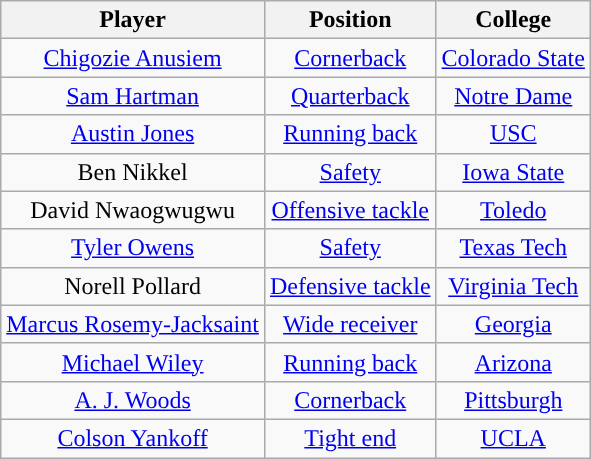<table class="wikitable" style="text-align:center">
<tr>
<th>Player</th>
<th>Position</th>
<th>College</th>
</tr>
<tr>
<td><a href='#'>Chigozie Anusiem</a></td>
<td><a href='#'>Cornerback</a></td>
<td><a href='#'>Colorado State</a></td>
</tr>
<tr>
<td><a href='#'>Sam Hartman</a></td>
<td><a href='#'>Quarterback</a></td>
<td><a href='#'>Notre Dame</a></td>
</tr>
<tr>
<td><a href='#'>Austin Jones</a></td>
<td><a href='#'>Running back</a></td>
<td><a href='#'>USC</a></td>
</tr>
<tr>
<td>Ben Nikkel</td>
<td><a href='#'>Safety</a></td>
<td><a href='#'>Iowa State</a></td>
</tr>
<tr>
<td>David Nwaogwugwu</td>
<td><a href='#'>Offensive tackle</a></td>
<td><a href='#'>Toledo</a></td>
</tr>
<tr>
<td><a href='#'>Tyler Owens</a></td>
<td><a href='#'>Safety</a></td>
<td><a href='#'>Texas Tech</a></td>
</tr>
<tr>
<td>Norell Pollard</td>
<td><a href='#'>Defensive tackle</a></td>
<td><a href='#'>Virginia Tech</a></td>
</tr>
<tr>
<td><a href='#'>Marcus Rosemy-Jacksaint</a></td>
<td><a href='#'>Wide receiver</a></td>
<td><a href='#'>Georgia</a></td>
</tr>
<tr>
<td><a href='#'>Michael Wiley</a></td>
<td><a href='#'>Running back</a></td>
<td><a href='#'>Arizona</a></td>
</tr>
<tr>
<td><a href='#'>A. J. Woods</a></td>
<td><a href='#'>Cornerback</a></td>
<td><a href='#'>Pittsburgh</a></td>
</tr>
<tr>
<td><a href='#'>Colson Yankoff</a></td>
<td><a href='#'>Tight end</a></td>
<td><a href='#'>UCLA</a></td>
</tr>
</table>
